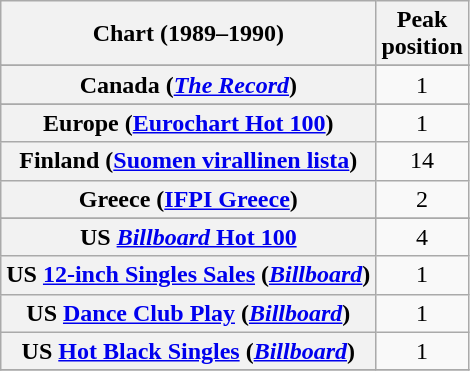<table class="wikitable sortable plainrowheaders" style="text-align:center">
<tr>
<th>Chart (1989–1990)</th>
<th>Peak<br>position</th>
</tr>
<tr>
</tr>
<tr>
</tr>
<tr>
</tr>
<tr>
<th scope="row">Canada (<em><a href='#'>The Record</a></em>)</th>
<td>1</td>
</tr>
<tr>
</tr>
<tr>
</tr>
<tr>
<th scope="row">Europe (<a href='#'>Eurochart Hot 100</a>)</th>
<td>1</td>
</tr>
<tr>
<th scope="row">Finland (<a href='#'>Suomen virallinen lista</a>)</th>
<td>14</td>
</tr>
<tr>
<th scope="row">Greece (<a href='#'>IFPI Greece</a>)</th>
<td>2</td>
</tr>
<tr>
</tr>
<tr>
</tr>
<tr>
</tr>
<tr>
</tr>
<tr>
</tr>
<tr>
</tr>
<tr>
</tr>
<tr>
<th scope="row">US <a href='#'><em>Billboard</em> Hot 100</a></th>
<td>4</td>
</tr>
<tr>
<th scope="row">US <a href='#'>12-inch Singles Sales</a> (<em><a href='#'>Billboard</a></em>)</th>
<td>1</td>
</tr>
<tr>
<th scope="row">US <a href='#'>Dance Club Play</a> (<em><a href='#'>Billboard</a></em>)</th>
<td>1</td>
</tr>
<tr>
<th scope="row">US <a href='#'>Hot Black Singles</a> (<em><a href='#'>Billboard</a></em>)</th>
<td>1</td>
</tr>
<tr>
</tr>
</table>
